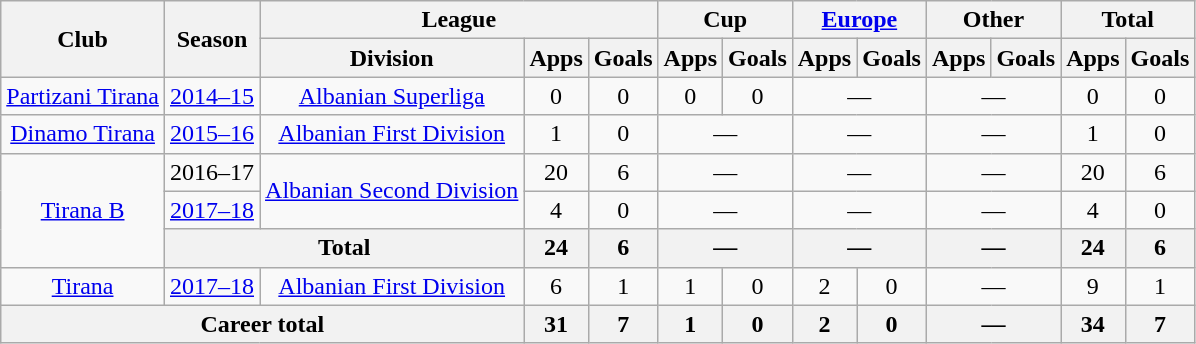<table class="wikitable" style="text-align:center">
<tr>
<th rowspan="2">Club</th>
<th rowspan="2">Season</th>
<th colspan="3">League</th>
<th colspan="2">Cup</th>
<th colspan="2"><a href='#'>Europe</a></th>
<th colspan="2">Other</th>
<th colspan="2">Total</th>
</tr>
<tr>
<th>Division</th>
<th>Apps</th>
<th>Goals</th>
<th>Apps</th>
<th>Goals</th>
<th>Apps</th>
<th>Goals</th>
<th>Apps</th>
<th>Goals</th>
<th>Apps</th>
<th>Goals</th>
</tr>
<tr>
<td rowspan="1" valign="center"><a href='#'>Partizani Tirana</a></td>
<td><a href='#'>2014–15</a></td>
<td rowspan="1" valign="center"><a href='#'>Albanian Superliga</a></td>
<td>0</td>
<td>0</td>
<td>0</td>
<td>0</td>
<td colspan="2">—</td>
<td colspan="2">—</td>
<td>0</td>
<td>0</td>
</tr>
<tr>
<td rowspan="1" valign="center"><a href='#'>Dinamo Tirana</a></td>
<td><a href='#'>2015–16</a></td>
<td rowspan="1" valign="center"><a href='#'>Albanian First Division</a></td>
<td>1</td>
<td>0</td>
<td colspan="2">—</td>
<td colspan="2">—</td>
<td colspan="2">—</td>
<td>1</td>
<td>0</td>
</tr>
<tr>
<td rowspan="3" valign="center"><a href='#'>Tirana B</a></td>
<td>2016–17</td>
<td rowspan="2" valign="center"><a href='#'>Albanian Second Division</a></td>
<td>20</td>
<td>6</td>
<td colspan="2">—</td>
<td colspan="2">—</td>
<td colspan="2">—</td>
<td>20</td>
<td>6</td>
</tr>
<tr>
<td><a href='#'>2017–18</a></td>
<td>4</td>
<td>0</td>
<td colspan="2">—</td>
<td colspan="2">—</td>
<td colspan="2">—</td>
<td>4</td>
<td>0</td>
</tr>
<tr>
<th colspan="2" valign="center">Total</th>
<th>24</th>
<th>6</th>
<th colspan="2">—</th>
<th colspan="2">—</th>
<th colspan="2">—</th>
<th>24</th>
<th>6</th>
</tr>
<tr>
<td rowspan="1" valign="center"><a href='#'>Tirana</a></td>
<td><a href='#'>2017–18</a></td>
<td rowspan="1" valign="center"><a href='#'>Albanian First Division</a></td>
<td>6</td>
<td>1</td>
<td>1</td>
<td>0</td>
<td>2</td>
<td>0</td>
<td colspan="2">—</td>
<td>9</td>
<td>1</td>
</tr>
<tr>
<th colspan="3">Career total</th>
<th>31</th>
<th>7</th>
<th>1</th>
<th>0</th>
<th>2</th>
<th>0</th>
<th colspan="2">—</th>
<th>34</th>
<th>7</th>
</tr>
</table>
